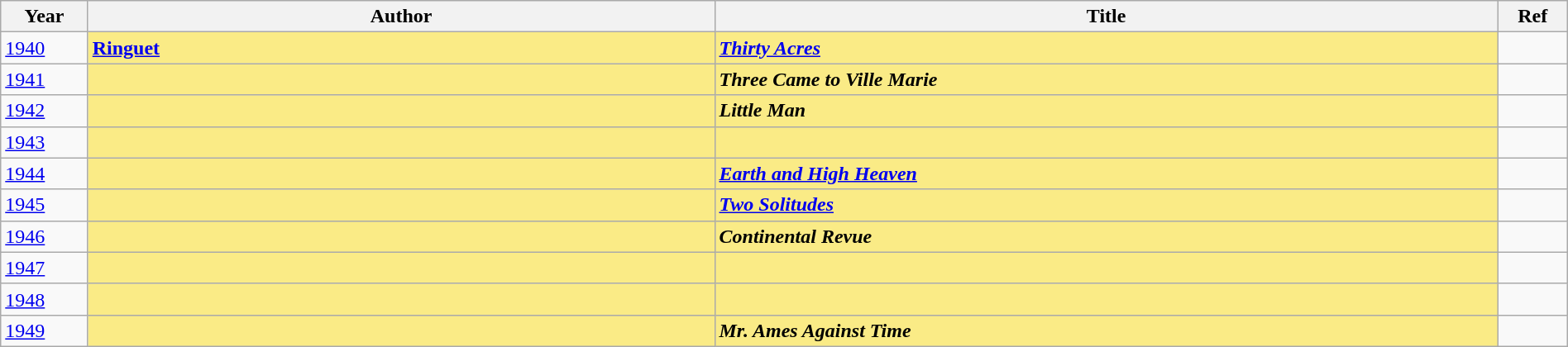<table class="wikitable sortable mw-collapsible" width="100%">
<tr>
<th>Year</th>
<th width="40%">Author</th>
<th width="50%">Title</th>
<th>Ref</th>
</tr>
<tr>
<td><a href='#'>1940</a></td>
<td style="background:#FAEB86"><strong><a href='#'>Ringuet</a></strong></td>
<td style="background:#FAEB86"><strong><em><a href='#'>Thirty Acres</a></em></strong></td>
<td></td>
</tr>
<tr>
<td><a href='#'>1941</a></td>
<td style="background:#FAEB86"><strong></strong></td>
<td style="background:#FAEB86"><strong><em>Three Came to Ville Marie</em></strong></td>
<td></td>
</tr>
<tr>
<td><a href='#'>1942</a></td>
<td style="background:#FAEB86"><strong></strong></td>
<td style="background:#FAEB86"><strong><em>Little Man</em></strong></td>
<td></td>
</tr>
<tr>
<td><a href='#'>1943</a></td>
<td style="background:#FAEB86"><strong></strong></td>
<td style="background:#FAEB86"><strong><em></em></strong></td>
<td></td>
</tr>
<tr>
<td><a href='#'>1944</a></td>
<td style="background:#FAEB86"><strong></strong></td>
<td style="background:#FAEB86"><strong><em><a href='#'>Earth and High Heaven</a></em></strong></td>
<td></td>
</tr>
<tr>
<td><a href='#'>1945</a></td>
<td style="background:#FAEB86"><strong></strong></td>
<td style="background:#FAEB86"><strong><em><a href='#'>Two Solitudes</a></em></strong></td>
<td></td>
</tr>
<tr>
<td><a href='#'>1946</a></td>
<td style="background:#FAEB86"><strong></strong></td>
<td style="background:#FAEB86"><strong><em>Continental Revue</em></strong></td>
<td></td>
</tr>
<tr>
<td><a href='#'>1947</a></td>
<td style="background:#FAEB86"><strong></strong></td>
<td style="background:#FAEB86"><strong><em></em></strong></td>
<td></td>
</tr>
<tr>
<td><a href='#'>1948</a></td>
<td style="background:#FAEB86"><strong></strong></td>
<td style="background:#FAEB86"><strong><em></em></strong></td>
<td></td>
</tr>
<tr>
<td><a href='#'>1949</a></td>
<td style="background:#FAEB86"><strong></strong></td>
<td style="background:#FAEB86"><strong><em>Mr. Ames Against Time</em></strong></td>
<td></td>
</tr>
</table>
